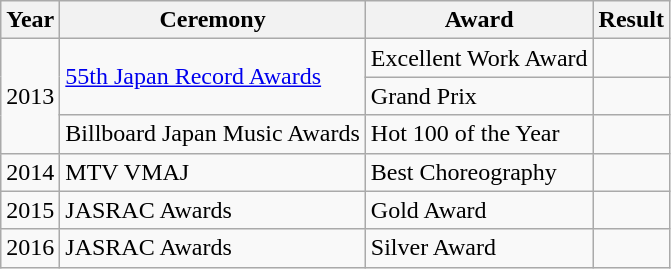<table class="wikitable">
<tr>
<th>Year</th>
<th>Ceremony</th>
<th>Award</th>
<th>Result</th>
</tr>
<tr>
<td rowspan="3">2013</td>
<td rowspan="2"><a href='#'>55th Japan Record Awards</a></td>
<td>Excellent Work Award</td>
<td></td>
</tr>
<tr>
<td>Grand Prix</td>
<td></td>
</tr>
<tr>
<td>Billboard Japan Music Awards</td>
<td>Hot 100 of the Year</td>
<td></td>
</tr>
<tr>
<td>2014</td>
<td>MTV VMAJ</td>
<td>Best Choreography</td>
<td></td>
</tr>
<tr>
<td>2015</td>
<td>JASRAC Awards</td>
<td>Gold Award</td>
<td></td>
</tr>
<tr>
<td>2016</td>
<td>JASRAC Awards</td>
<td>Silver Award</td>
<td></td>
</tr>
</table>
